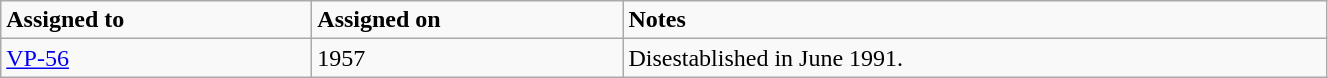<table class="wikitable" style="width: 70%;">
<tr>
<td style="width: 200px;"><strong>Assigned to</strong></td>
<td style="width: 200px;"><strong>Assigned on</strong></td>
<td><strong>Notes</strong></td>
</tr>
<tr>
<td><a href='#'>VP-56</a></td>
<td>1957</td>
<td>Disestablished in June 1991.</td>
</tr>
</table>
